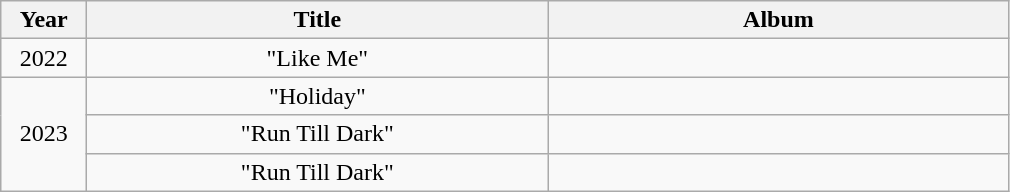<table class="wikitable plainrowheaders" style="text-align:center;">
<tr>
<th scope="col" style="width:50px;">Year</th>
<th scope="col" style="width:300px;">Title</th>
<th scope="col" style="width:300px;">Album</th>
</tr>
<tr>
<td>2022</td>
<td>"Like Me" </td>
<td></td>
</tr>
<tr>
<td rowspan="3">2023</td>
<td>"Holiday" </td>
<td></td>
</tr>
<tr>
<td>"Run Till Dark" </td>
<td></td>
</tr>
<tr>
<td>"Run Till Dark"  </td>
<td></td>
</tr>
</table>
